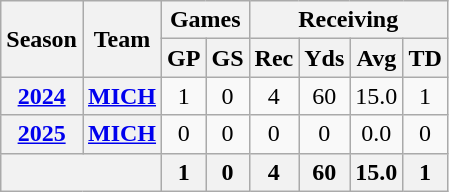<table class="wikitable" style="text-align:center;">
<tr>
<th rowspan="2">Season</th>
<th rowspan="2">Team</th>
<th colspan="2">Games</th>
<th colspan="4 ">Receiving</th>
</tr>
<tr>
<th>GP</th>
<th>GS</th>
<th>Rec</th>
<th>Yds</th>
<th>Avg</th>
<th>TD</th>
</tr>
<tr>
<th><a href='#'>2024</a></th>
<th><a href='#'>MICH</a></th>
<td>1</td>
<td>0</td>
<td>4</td>
<td>60</td>
<td>15.0</td>
<td>1</td>
</tr>
<tr>
<th><a href='#'>2025</a></th>
<th><a href='#'>MICH</a></th>
<td>0</td>
<td>0</td>
<td>0</td>
<td>0</td>
<td>0.0</td>
<td>0</td>
</tr>
<tr>
<th colspan="2"></th>
<th>1</th>
<th>0</th>
<th>4</th>
<th>60</th>
<th>15.0</th>
<th>1</th>
</tr>
</table>
